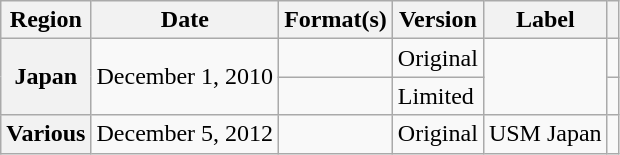<table class="wikitable plainrowheaders">
<tr>
<th scope="col">Region</th>
<th scope="col">Date</th>
<th scope="col">Format(s)</th>
<th>Version</th>
<th scope="col">Label</th>
<th scope="col"></th>
</tr>
<tr>
<th rowspan="2" scope="row">Japan</th>
<td rowspan="2">December 1, 2010</td>
<td></td>
<td>Original</td>
<td rowspan="2"></td>
<td align="center"></td>
</tr>
<tr>
<td></td>
<td>Limited</td>
<td align="center"></td>
</tr>
<tr>
<th scope="row">Various</th>
<td>December 5, 2012</td>
<td></td>
<td>Original</td>
<td>USM Japan</td>
<td align="center"></td>
</tr>
</table>
